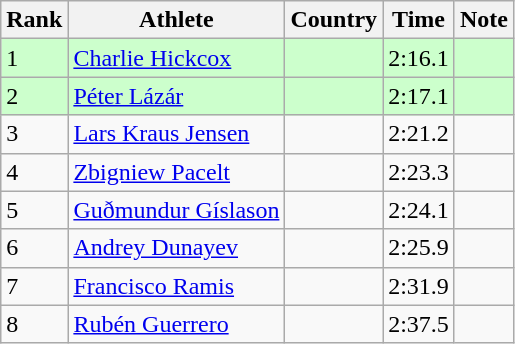<table class="wikitable sortable">
<tr>
<th>Rank</th>
<th>Athlete</th>
<th>Country</th>
<th>Time</th>
<th>Note</th>
</tr>
<tr bgcolor=#CCFFCC>
<td>1</td>
<td><a href='#'>Charlie Hickcox</a></td>
<td></td>
<td>2:16.1</td>
<td></td>
</tr>
<tr bgcolor=#CCFFCC>
<td>2</td>
<td><a href='#'>Péter Lázár</a></td>
<td></td>
<td>2:17.1</td>
<td></td>
</tr>
<tr>
<td>3</td>
<td><a href='#'>Lars Kraus Jensen</a></td>
<td></td>
<td>2:21.2</td>
<td></td>
</tr>
<tr>
<td>4</td>
<td><a href='#'>Zbigniew Pacelt</a></td>
<td></td>
<td>2:23.3</td>
<td></td>
</tr>
<tr>
<td>5</td>
<td><a href='#'>Guðmundur Gíslason</a></td>
<td></td>
<td>2:24.1</td>
<td></td>
</tr>
<tr>
<td>6</td>
<td><a href='#'>Andrey Dunayev</a></td>
<td></td>
<td>2:25.9</td>
<td></td>
</tr>
<tr>
<td>7</td>
<td><a href='#'>Francisco Ramis</a></td>
<td></td>
<td>2:31.9</td>
<td></td>
</tr>
<tr>
<td>8</td>
<td><a href='#'>Rubén Guerrero</a></td>
<td></td>
<td>2:37.5</td>
<td></td>
</tr>
</table>
